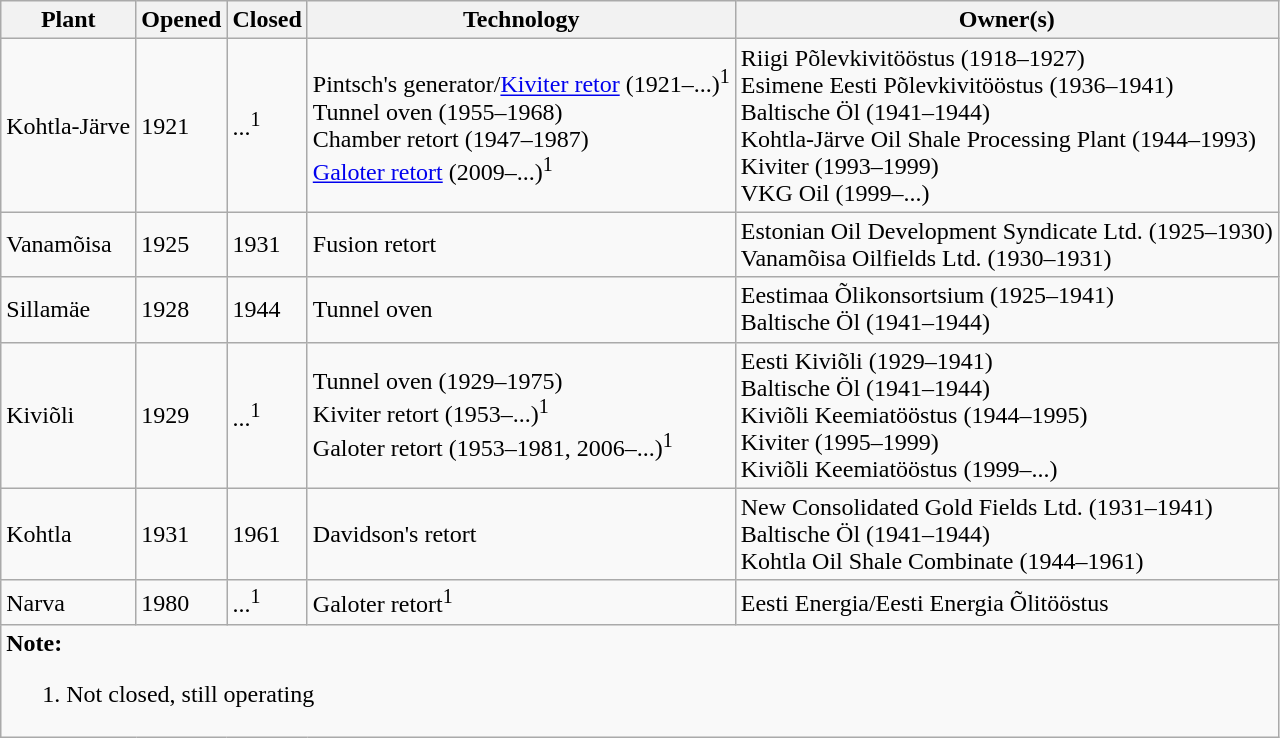<table class="sortable wikitable">
<tr>
<th>Plant</th>
<th>Opened</th>
<th>Closed</th>
<th>Technology</th>
<th>Owner(s)</th>
</tr>
<tr>
<td>Kohtla-Järve</td>
<td>1921</td>
<td>...<sup>1</sup></td>
<td>Pintsch's generator/<a href='#'>Kiviter retor</a> (1921–...)<sup>1</sup><br>Tunnel oven (1955–1968)<br>Chamber retort (1947–1987)<br><a href='#'>Galoter retort</a> (2009–...)<sup>1</sup></td>
<td>Riigi Põlevkivitööstus (1918–1927)<br>Esimene Eesti Põlevkivitööstus (1936–1941)<br>Baltische Öl (1941–1944)<br>Kohtla-Järve Oil Shale Processing Plant (1944–1993)<br>Kiviter (1993–1999)<br>VKG Oil (1999–...)</td>
</tr>
<tr>
<td>Vanamõisa</td>
<td>1925</td>
<td>1931</td>
<td>Fusion retort</td>
<td>Estonian Oil Development Syndicate Ltd. (1925–1930)<br>Vanamõisa Oilfields Ltd. (1930–1931)</td>
</tr>
<tr>
<td>Sillamäe</td>
<td>1928</td>
<td>1944</td>
<td>Tunnel oven</td>
<td>Eestimaa Õlikonsortsium (1925–1941)<br>Baltische Öl (1941–1944)</td>
</tr>
<tr>
<td>Kiviõli</td>
<td>1929</td>
<td>...<sup>1</sup></td>
<td>Tunnel oven (1929–1975)<br>Kiviter retort (1953–...)<sup>1</sup><br>Galoter retort (1953–1981, 2006–...)<sup>1</sup></td>
<td>Eesti Kiviõli (1929–1941)<br>Baltische Öl (1941–1944)<br>Kiviõli Keemiatööstus (1944–1995)<br>Kiviter (1995–1999)<br>Kiviõli Keemiatööstus (1999–...)</td>
</tr>
<tr>
<td>Kohtla</td>
<td>1931</td>
<td>1961</td>
<td>Davidson's retort</td>
<td>New Consolidated Gold Fields Ltd. (1931–1941)<br>Baltische Öl (1941–1944)<br>Kohtla Oil Shale Combinate (1944–1961)</td>
</tr>
<tr>
<td>Narva</td>
<td>1980</td>
<td>...<sup>1</sup></td>
<td>Galoter retort<sup>1</sup></td>
<td>Eesti Energia/Eesti Energia Õlitööstus</td>
</tr>
<tr -- class="sortbottom">
<td colspan=5><strong>Note:</strong><br><ol><li>Not closed, still operating</li></ol></td>
</tr>
</table>
